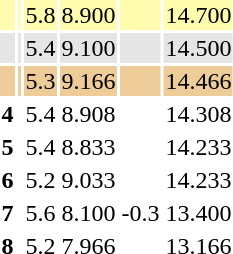<table>
<tr style="background: #fffcaf">
<th scope=row style="text-align:center"></th>
<td align=left></td>
<td>5.8</td>
<td>8.900</td>
<td></td>
<td>14.700</td>
</tr>
<tr style="background: #e5e5e5">
<th scope=row style="text-align:center"></th>
<td align=left></td>
<td>5.4</td>
<td>9.100</td>
<td></td>
<td>14.500</td>
</tr>
<tr style="background: #eecc99">
<th scope=row style="text-align:center"></th>
<td align=left></td>
<td>5.3</td>
<td>9.166</td>
<td></td>
<td>14.466</td>
</tr>
<tr>
<th scope=row style="text-align:center">4</th>
<td align=left></td>
<td>5.4</td>
<td>8.908</td>
<td></td>
<td>14.308</td>
</tr>
<tr>
<th scope=row style="text-align:center">5</th>
<td align=left></td>
<td>5.4</td>
<td>8.833</td>
<td></td>
<td>14.233</td>
</tr>
<tr>
<th scope=row style="text-align:center">6</th>
<td align=left></td>
<td>5.2</td>
<td>9.033</td>
<td></td>
<td>14.233</td>
</tr>
<tr>
<th scope=row style="text-align:center">7</th>
<td align=left></td>
<td>5.6</td>
<td>8.100</td>
<td>-0.3</td>
<td>13.400</td>
</tr>
<tr>
<th scope=row style="text-align:center">8</th>
<td align=left></td>
<td>5.2</td>
<td>7.966</td>
<td></td>
<td>13.166</td>
</tr>
<tr>
</tr>
</table>
